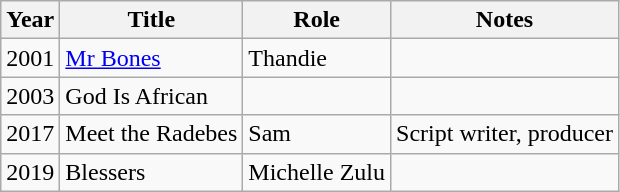<table class="wikitable sortable">
<tr>
<th>Year</th>
<th>Title</th>
<th>Role</th>
<th class="unsortable">Notes</th>
</tr>
<tr>
<td>2001</td>
<td><a href='#'>Mr Bones</a></td>
<td>Thandie</td>
<td></td>
</tr>
<tr>
<td>2003</td>
<td>God Is African</td>
<td></td>
<td></td>
</tr>
<tr>
<td>2017</td>
<td>Meet the Radebes</td>
<td>Sam</td>
<td>Script writer, producer</td>
</tr>
<tr>
<td>2019</td>
<td>Blessers</td>
<td>Michelle Zulu</td>
<td></td>
</tr>
</table>
